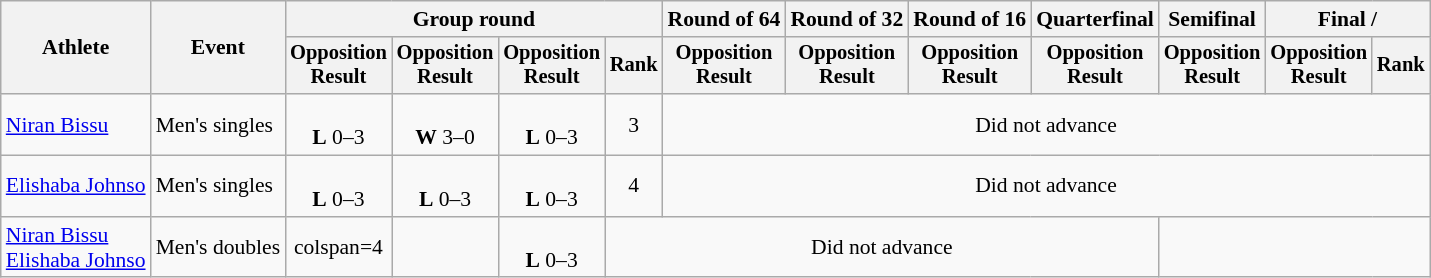<table class="wikitable" style="font-size:90%;">
<tr>
<th rowspan=2>Athlete</th>
<th rowspan=2>Event</th>
<th colspan=4>Group round</th>
<th>Round of 64</th>
<th>Round of 32</th>
<th>Round of 16</th>
<th>Quarterfinal</th>
<th>Semifinal</th>
<th colspan=2>Final / </th>
</tr>
<tr style="font-size:95%">
<th>Opposition<br>Result</th>
<th>Opposition<br>Result</th>
<th>Opposition<br>Result</th>
<th>Rank</th>
<th>Opposition<br>Result</th>
<th>Opposition<br>Result</th>
<th>Opposition<br>Result</th>
<th>Opposition<br>Result</th>
<th>Opposition<br>Result</th>
<th>Opposition<br>Result</th>
<th>Rank</th>
</tr>
<tr align=center>
<td align=left><a href='#'>Niran Bissu</a></td>
<td align=left>Men's singles</td>
<td><br> <strong>L</strong> 0–3</td>
<td><br> <strong>W</strong> 3–0</td>
<td><br> <strong>L</strong> 0–3</td>
<td>3</td>
<td colspan=7>Did not advance</td>
</tr>
<tr align=center>
<td align=left><a href='#'>Elishaba Johnso</a></td>
<td align=left>Men's singles</td>
<td><br> <strong>L</strong> 0–3</td>
<td><br> <strong>L</strong> 0–3</td>
<td><br> <strong>L</strong> 0–3</td>
<td>4</td>
<td colspan=7>Did not advance</td>
</tr>
<tr align=center>
<td align=left><a href='#'>Niran Bissu</a><br><a href='#'>Elishaba Johnso </a></td>
<td align=left>Men's doubles</td>
<td>colspan=4  </td>
<td></td>
<td><br> <strong>L</strong> 0–3</td>
<td colspan=5>Did not advance</td>
</tr>
</table>
